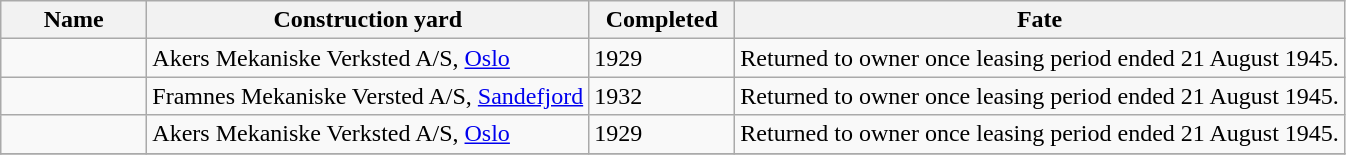<table class="wikitable">
<tr>
<th width="90">Name</th>
<th>Construction yard</th>
<th width="90">Completed</th>
<th>Fate</th>
</tr>
<tr>
<td></td>
<td>Akers Mekaniske Verksted A/S, <a href='#'>Oslo</a></td>
<td>1929</td>
<td>Returned to owner once leasing period ended 21 August 1945.</td>
</tr>
<tr>
<td></td>
<td>Framnes Mekaniske Versted A/S, <a href='#'>Sandefjord</a></td>
<td>1932</td>
<td>Returned to owner once leasing period ended 21 August 1945.</td>
</tr>
<tr>
<td></td>
<td>Akers Mekaniske Verksted A/S, <a href='#'>Oslo</a></td>
<td>1929</td>
<td>Returned to owner once leasing period ended 21 August 1945.</td>
</tr>
<tr>
</tr>
</table>
